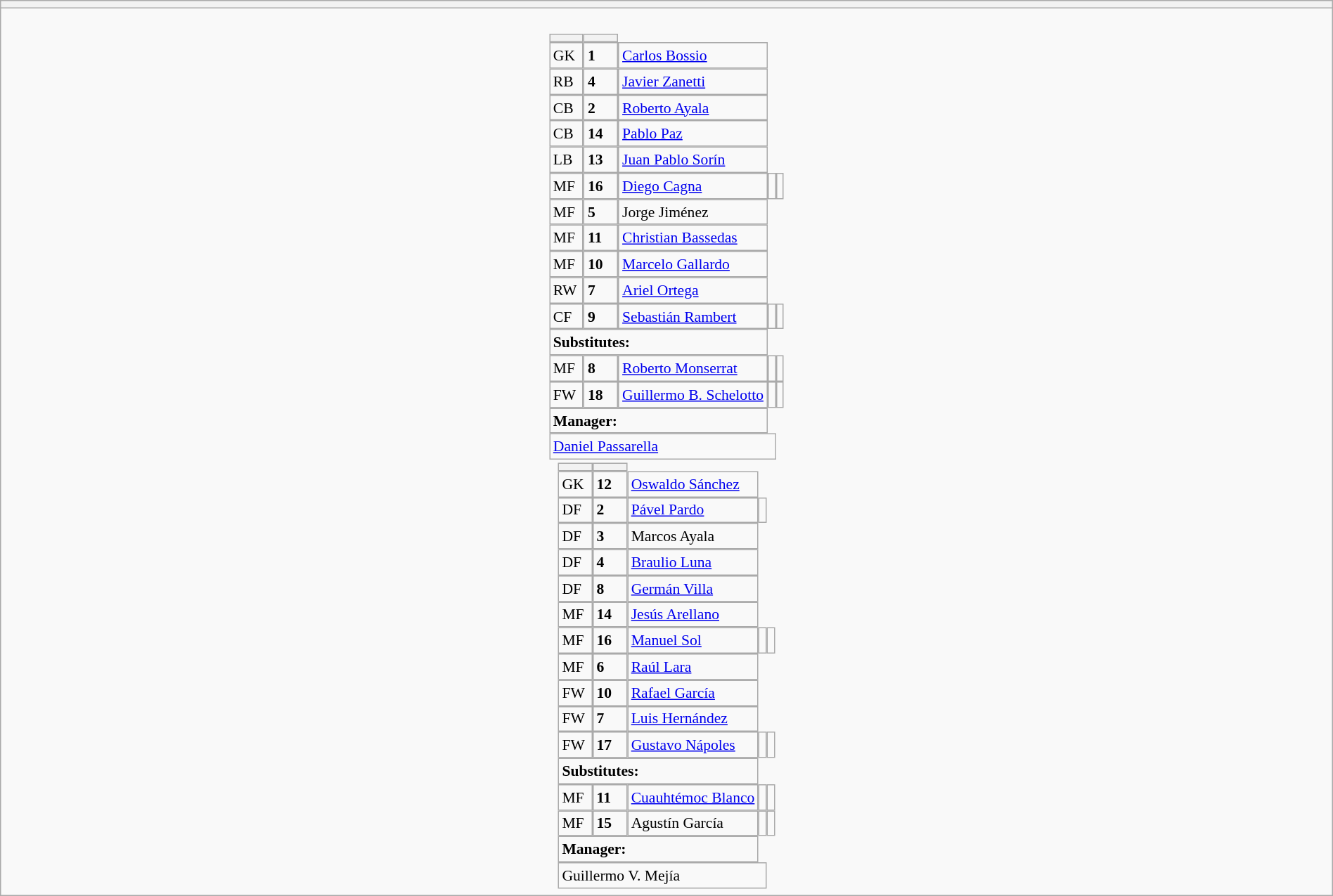<table style="width:100%" class="wikitable collapsible collapsed">
<tr>
<th></th>
</tr>
<tr>
<td><br>






<table style="font-size:90%; margin:0.2em auto;" cellspacing="0" cellpadding="0">
<tr>
<th width="25"></th>
<th width="25"></th>
</tr>
<tr>
<td>GK</td>
<td><strong>1</strong></td>
<td><a href='#'>Carlos Bossio</a></td>
</tr>
<tr>
<td>RB</td>
<td><strong>4</strong></td>
<td><a href='#'>Javier Zanetti</a></td>
</tr>
<tr>
<td>CB</td>
<td><strong> 2</strong></td>
<td><a href='#'>Roberto Ayala</a></td>
</tr>
<tr>
<td>CB</td>
<td><strong>14 </strong></td>
<td><a href='#'>Pablo Paz</a></td>
</tr>
<tr>
<td>LB</td>
<td><strong> 13</strong></td>
<td><a href='#'>Juan Pablo Sorín</a></td>
</tr>
<tr>
<td>MF</td>
<td><strong> 16</strong></td>
<td><a href='#'>Diego Cagna</a></td>
<td></td>
<td></td>
</tr>
<tr>
<td>MF</td>
<td><strong>5</strong></td>
<td>Jorge Jiménez</td>
</tr>
<tr>
<td>MF</td>
<td><strong>11</strong></td>
<td><a href='#'>Christian Bassedas</a></td>
</tr>
<tr>
<td>MF</td>
<td><strong>10</strong></td>
<td><a href='#'>Marcelo Gallardo</a></td>
</tr>
<tr>
<td>RW</td>
<td><strong>7</strong></td>
<td><a href='#'>Ariel Ortega</a></td>
</tr>
<tr>
<td>CF</td>
<td><strong>9</strong></td>
<td><a href='#'>Sebastián Rambert</a></td>
<td></td>
<td></td>
</tr>
<tr>
<td colspan=3><strong>Substitutes:</strong></td>
</tr>
<tr>
<td>MF</td>
<td><strong>8</strong></td>
<td><a href='#'>Roberto Monserrat</a></td>
<td></td>
<td></td>
</tr>
<tr>
<td>FW</td>
<td><strong>18</strong></td>
<td><a href='#'>Guillermo B. Schelotto</a></td>
<td></td>
<td></td>
</tr>
<tr>
<td colspan=3><strong>Manager:</strong></td>
</tr>
<tr>
<td colspan=4> <a href='#'>Daniel Passarella</a></td>
</tr>
</table>
<table cellspacing="0" cellpadding="0" style="font-size:90%; margin:0.2em auto;">
<tr>
<th width="25"></th>
<th width="25"></th>
</tr>
<tr>
<td>GK</td>
<td><strong>12</strong></td>
<td><a href='#'>Oswaldo Sánchez</a></td>
</tr>
<tr>
<td>DF</td>
<td><strong>2</strong></td>
<td><a href='#'>Pável Pardo</a></td>
<td></td>
</tr>
<tr>
<td>DF</td>
<td><strong>3 </strong></td>
<td>Marcos Ayala</td>
</tr>
<tr>
<td>DF</td>
<td><strong> 4</strong></td>
<td><a href='#'>Braulio Luna</a></td>
</tr>
<tr>
<td>DF</td>
<td><strong>8 </strong></td>
<td><a href='#'>Germán Villa</a></td>
</tr>
<tr>
<td>MF</td>
<td><strong>14 </strong></td>
<td><a href='#'>Jesús Arellano</a></td>
</tr>
<tr>
<td>MF</td>
<td><strong>16</strong></td>
<td><a href='#'>Manuel Sol</a></td>
<td></td>
<td></td>
</tr>
<tr>
<td>MF</td>
<td><strong> 6</strong></td>
<td><a href='#'>Raúl Lara</a></td>
</tr>
<tr>
<td>FW</td>
<td><strong>10 </strong></td>
<td><a href='#'>Rafael García</a></td>
</tr>
<tr>
<td>FW</td>
<td><strong>7</strong></td>
<td><a href='#'>Luis Hernández</a></td>
</tr>
<tr>
<td>FW</td>
<td><strong>17</strong></td>
<td><a href='#'>Gustavo Nápoles</a></td>
<td></td>
<td></td>
</tr>
<tr>
<td colspan=3><strong>Substitutes:</strong></td>
</tr>
<tr>
<td>MF</td>
<td><strong>11</strong></td>
<td><a href='#'>Cuauhtémoc Blanco</a></td>
<td></td>
<td></td>
</tr>
<tr>
<td>MF</td>
<td><strong>15</strong></td>
<td>Agustín García</td>
<td></td>
<td></td>
</tr>
<tr>
<td colspan=3><strong>Manager:</strong></td>
</tr>
<tr>
<td colspan=4> Guillermo V. Mejía</td>
</tr>
</table>
</td>
</tr>
</table>
